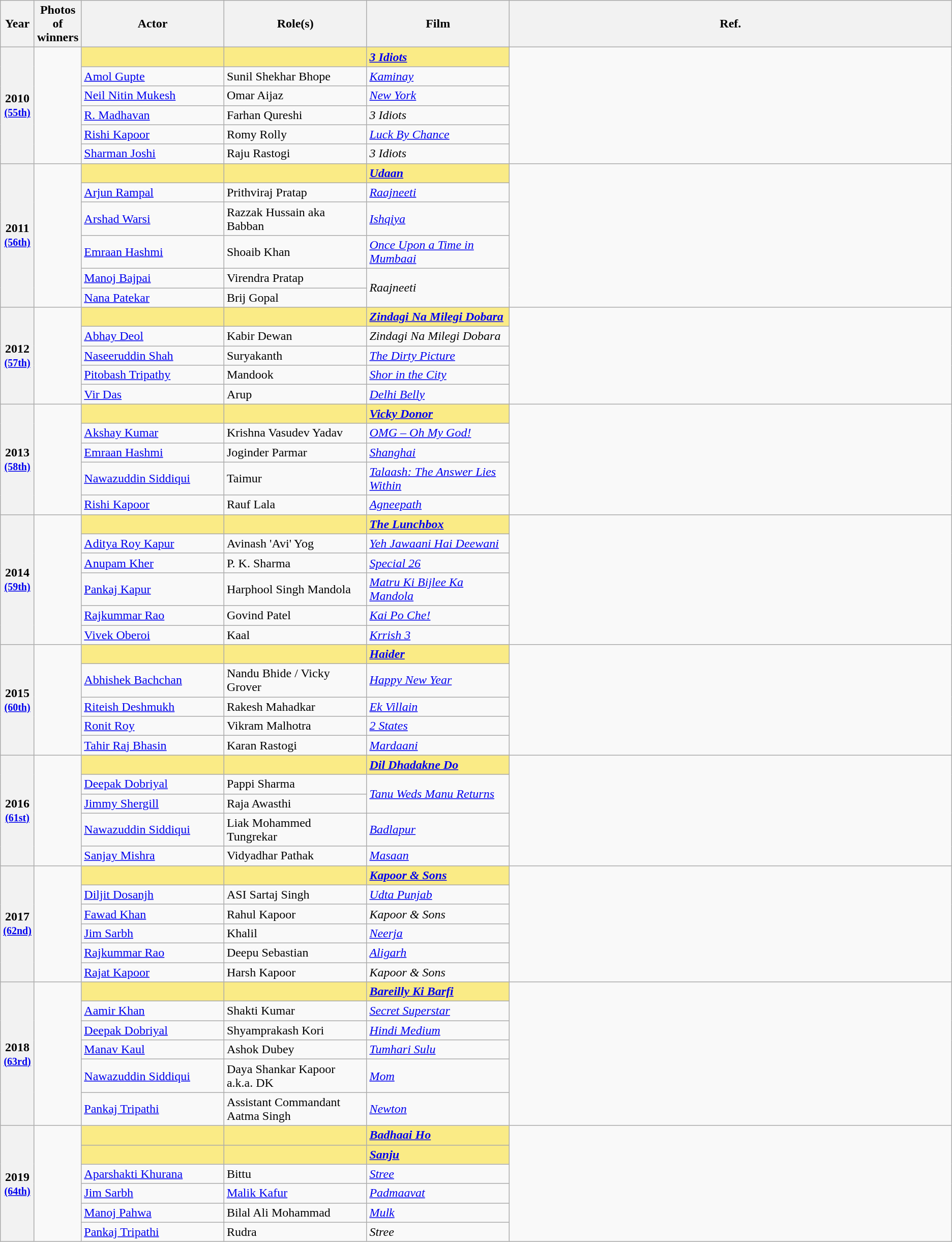<table class="wikitable sortable" style="text-align:left;">
<tr>
<th scope="col" style="width:3%; text-align:center;">Year</th>
<th scope="col" style="width:3%;text-align:center;">Photos of winners</th>
<th scope="col" style="width:15%;text-align:center;">Actor</th>
<th scope="col" style="width:15%;text-align:center;">Role(s)</th>
<th scope="col" style="width:15%;text-align:center;">Film</th>
<th>Ref.</th>
</tr>
<tr>
<th scope="row" rowspan=6 style="text-align:center">2010 <br><small><a href='#'>(55th)</a> </small></th>
<td rowspan=6 style="text-align:center"></td>
<td style="background:#FAEB86;"><strong></strong> </td>
<td style="background:#FAEB86;"><strong></strong></td>
<td style="background:#FAEB86;"><strong><em><a href='#'>3 Idiots</a></em></strong></td>
<td rowspan="6"></td>
</tr>
<tr>
<td><a href='#'>Amol Gupte</a></td>
<td>Sunil Shekhar Bhope</td>
<td><em><a href='#'>Kaminay</a></em></td>
</tr>
<tr>
<td><a href='#'>Neil Nitin Mukesh</a></td>
<td>Omar Aijaz</td>
<td><em><a href='#'>New York</a></em></td>
</tr>
<tr>
<td><a href='#'>R. Madhavan</a></td>
<td>Farhan Qureshi</td>
<td><em>3 Idiots</em></td>
</tr>
<tr>
<td><a href='#'>Rishi Kapoor</a></td>
<td>Romy Rolly</td>
<td><em><a href='#'>Luck By Chance</a></em></td>
</tr>
<tr>
<td><a href='#'>Sharman Joshi</a></td>
<td>Raju Rastogi</td>
<td><em>3 Idiots</em></td>
</tr>
<tr>
<th rowspan="6" scope="row" style="text-align:center">2011 <br><small><a href='#'>(56th)</a> </small></th>
<td rowspan="6" style="text-align:center"></td>
<td style="background:#FAEB86;"><strong></strong> </td>
<td style="background:#FAEB86;"><strong></strong></td>
<td style="background:#FAEB86;"><strong><em><a href='#'>Udaan</a></em></strong></td>
<td rowspan="6"></td>
</tr>
<tr>
<td><a href='#'>Arjun Rampal</a></td>
<td>Prithviraj Pratap</td>
<td><em><a href='#'>Raajneeti</a></em></td>
</tr>
<tr>
<td><a href='#'>Arshad Warsi</a></td>
<td>Razzak Hussain aka Babban</td>
<td><em><a href='#'>Ishqiya</a></em></td>
</tr>
<tr>
<td><a href='#'>Emraan Hashmi</a></td>
<td>Shoaib Khan</td>
<td><a href='#'><em>Once Upon a Time in Mumbaai</em></a></td>
</tr>
<tr>
<td><a href='#'>Manoj Bajpai</a></td>
<td>Virendra Pratap</td>
<td rowspan="2"><em>Raajneeti</em></td>
</tr>
<tr>
<td><a href='#'>Nana Patekar</a></td>
<td>Brij Gopal</td>
</tr>
<tr>
<th rowspan="5" scope="row" style="text-align:center">2012 <br><small><a href='#'>(57th)</a> </small></th>
<td rowspan="5" style="text-align:center"></td>
<td style="background:#FAEB86;"><strong></strong> </td>
<td style="background:#FAEB86;"><strong></strong></td>
<td style="background:#FAEB86;"><strong><em><a href='#'>Zindagi Na Milegi Dobara</a></em></strong></td>
<td rowspan="5"></td>
</tr>
<tr>
<td><a href='#'>Abhay Deol</a></td>
<td>Kabir Dewan</td>
<td><em>Zindagi Na Milegi Dobara</em></td>
</tr>
<tr>
<td><a href='#'>Naseeruddin Shah</a></td>
<td>Suryakanth</td>
<td><em><a href='#'>The Dirty Picture</a></em></td>
</tr>
<tr>
<td><a href='#'>Pitobash Tripathy</a></td>
<td>Mandook</td>
<td><em><a href='#'>Shor in the City</a></em></td>
</tr>
<tr>
<td><a href='#'>Vir Das</a></td>
<td>Arup</td>
<td><em><a href='#'>Delhi Belly</a></em></td>
</tr>
<tr>
<th scope="row" rowspan=5 style="text-align:center">2013 <br><small><a href='#'>(58th)</a> </small></th>
<td rowspan=5 style="text-align:center"></td>
<td style="background:#FAEB86;"><strong></strong> </td>
<td style="background:#FAEB86;"><strong></strong></td>
<td style="background:#FAEB86;"><strong><em><a href='#'>Vicky Donor</a></em></strong></td>
<td rowspan="5"></td>
</tr>
<tr>
<td><a href='#'>Akshay Kumar</a></td>
<td>Krishna Vasudev Yadav</td>
<td><em><a href='#'>OMG – Oh My God!</a></em></td>
</tr>
<tr>
<td><a href='#'>Emraan Hashmi</a></td>
<td>Joginder Parmar</td>
<td><em><a href='#'>Shanghai</a></em></td>
</tr>
<tr>
<td><a href='#'>Nawazuddin Siddiqui</a></td>
<td>Taimur</td>
<td><em><a href='#'>Talaash: The Answer Lies Within</a></em></td>
</tr>
<tr>
<td><a href='#'>Rishi Kapoor</a></td>
<td>Rauf Lala</td>
<td><em><a href='#'>Agneepath</a></em></td>
</tr>
<tr>
<th scope="row" rowspan=6 style="text-align:center">2014 <br><small><a href='#'>(59th)</a> </small></th>
<td rowspan=6 style="text-align:center"></td>
<td style="background:#FAEB86;"><strong></strong> </td>
<td style="background:#FAEB86;"><strong></strong></td>
<td style="background:#FAEB86;"><strong><em><a href='#'>The Lunchbox</a></em></strong></td>
<td rowspan="6"></td>
</tr>
<tr>
<td><a href='#'>Aditya Roy Kapur</a></td>
<td>Avinash 'Avi' Yog</td>
<td><em><a href='#'>Yeh Jawaani Hai Deewani</a></em></td>
</tr>
<tr>
<td><a href='#'>Anupam Kher</a></td>
<td>P. K. Sharma</td>
<td><em><a href='#'>Special 26</a></em></td>
</tr>
<tr>
<td><a href='#'>Pankaj Kapur</a></td>
<td>Harphool Singh Mandola</td>
<td><em><a href='#'>Matru Ki Bijlee Ka Mandola</a></em></td>
</tr>
<tr>
<td><a href='#'>Rajkummar Rao</a></td>
<td>Govind Patel</td>
<td><em><a href='#'>Kai Po Che!</a></em></td>
</tr>
<tr>
<td><a href='#'>Vivek Oberoi</a></td>
<td>Kaal</td>
<td><em><a href='#'>Krrish 3</a></em></td>
</tr>
<tr>
<th scope="row" rowspan=5 style="text-align:center">2015 <br><small><a href='#'>(60th)</a> </small></th>
<td rowspan=5 style="text-align:center"></td>
<td style="background:#FAEB86;"><strong></strong> </td>
<td style="background:#FAEB86;"><strong></strong></td>
<td style="background:#FAEB86;"><strong><em><a href='#'>Haider</a></em></strong></td>
<td rowspan="5"></td>
</tr>
<tr>
<td><a href='#'>Abhishek Bachchan</a></td>
<td>Nandu Bhide / Vicky Grover</td>
<td><em><a href='#'>Happy New Year</a></em></td>
</tr>
<tr>
<td><a href='#'>Riteish Deshmukh</a></td>
<td>Rakesh Mahadkar</td>
<td><em><a href='#'>Ek Villain</a></em></td>
</tr>
<tr>
<td><a href='#'>Ronit Roy</a></td>
<td>Vikram Malhotra</td>
<td><em><a href='#'>2 States</a></em></td>
</tr>
<tr>
<td><a href='#'>Tahir Raj Bhasin</a></td>
<td>Karan Rastogi</td>
<td><em><a href='#'>Mardaani</a></em></td>
</tr>
<tr>
<th scope="row" rowspan=5 style="text-align:center">2016 <br><small><a href='#'>(61st)</a> </small></th>
<td rowspan=5 style="text-align:center"></td>
<td style="background:#FAEB86;"><strong></strong> </td>
<td style="background:#FAEB86;"><strong></strong></td>
<td style="background:#FAEB86;"><strong><em><a href='#'>Dil Dhadakne Do</a></em></strong></td>
<td rowspan="5"></td>
</tr>
<tr>
<td><a href='#'>Deepak Dobriyal</a></td>
<td>Pappi Sharma</td>
<td rowspan="2"><em><a href='#'>Tanu Weds Manu Returns</a></em></td>
</tr>
<tr>
<td><a href='#'>Jimmy Shergill</a></td>
<td>Raja Awasthi</td>
</tr>
<tr>
<td><a href='#'>Nawazuddin Siddiqui</a></td>
<td>Liak Mohammed Tungrekar</td>
<td><em><a href='#'>Badlapur</a></em></td>
</tr>
<tr>
<td><a href='#'>Sanjay Mishra</a></td>
<td>Vidyadhar Pathak</td>
<td><em><a href='#'>Masaan</a></em></td>
</tr>
<tr>
<th scope="row" rowspan=6 style="text-align:center">2017 <br><small><a href='#'>(62nd)</a> </small></th>
<td rowspan=6 style="text-align:center"></td>
<td style="background:#FAEB86;"><strong></strong> </td>
<td style="background:#FAEB86;"><strong></strong></td>
<td style="background:#FAEB86;"><strong><em><a href='#'>Kapoor & Sons</a></em></strong></td>
<td rowspan="6"></td>
</tr>
<tr>
<td><a href='#'>Diljit Dosanjh</a></td>
<td>ASI Sartaj Singh</td>
<td><em><a href='#'>Udta Punjab</a></em></td>
</tr>
<tr>
<td><a href='#'>Fawad Khan</a></td>
<td>Rahul Kapoor</td>
<td><em>Kapoor & Sons</em></td>
</tr>
<tr>
<td><a href='#'>Jim Sarbh</a></td>
<td>Khalil</td>
<td><em><a href='#'>Neerja</a></em></td>
</tr>
<tr>
<td><a href='#'>Rajkummar Rao</a></td>
<td>Deepu Sebastian</td>
<td><em><a href='#'>Aligarh</a></em></td>
</tr>
<tr>
<td><a href='#'>Rajat Kapoor</a></td>
<td>Harsh Kapoor</td>
<td><em>Kapoor & Sons</em></td>
</tr>
<tr>
<th rowspan="6" scope="row" style="text-align:center">2018 <br><small><a href='#'>(63rd)</a> </small></th>
<td rowspan="6" style="text-align:center"></td>
<td style="background:#FAEB86;"><strong></strong> </td>
<td style="background:#FAEB86;"><strong></strong></td>
<td style="background:#FAEB86;"><strong><em><a href='#'>Bareilly Ki Barfi</a></em></strong></td>
<td rowspan="6"></td>
</tr>
<tr>
<td><a href='#'>Aamir Khan</a></td>
<td>Shakti Kumar</td>
<td><em><a href='#'>Secret Superstar</a></em></td>
</tr>
<tr>
<td><a href='#'>Deepak Dobriyal</a></td>
<td>Shyamprakash Kori</td>
<td><em><a href='#'>Hindi Medium</a></em></td>
</tr>
<tr>
<td><a href='#'>Manav Kaul</a></td>
<td>Ashok Dubey</td>
<td><em><a href='#'>Tumhari Sulu</a></em></td>
</tr>
<tr>
<td><a href='#'>Nawazuddin Siddiqui</a></td>
<td>Daya Shankar Kapoor a.k.a. DK</td>
<td><em><a href='#'>Mom</a></em></td>
</tr>
<tr>
<td><a href='#'>Pankaj Tripathi</a></td>
<td>Assistant Commandant Aatma Singh</td>
<td><em><a href='#'>Newton</a></em></td>
</tr>
<tr>
<th scope="row" rowspan=6 style="text-align:center">2019 <br><small><a href='#'>(64th)</a> </small></th>
<td rowspan=6 style="text-align:center"></td>
<td style="background:#FAEB86;"><strong></strong> </td>
<td style="background:#FAEB86;"><strong></strong></td>
<td style="background:#FAEB86;"><strong><em><a href='#'>Badhaai Ho</a></em></strong></td>
<td rowspan="6"></td>
</tr>
<tr>
<td style="background:#FAEB86;"><strong></strong> </td>
<td style="background:#FAEB86;"><strong></strong></td>
<td style="background:#FAEB86;"><strong><em><a href='#'>Sanju</a></em></strong></td>
</tr>
<tr>
<td><a href='#'>Aparshakti Khurana</a></td>
<td>Bittu</td>
<td><em><a href='#'>Stree</a></em></td>
</tr>
<tr>
<td><a href='#'>Jim Sarbh</a></td>
<td><a href='#'>Malik Kafur</a></td>
<td><em><a href='#'>Padmaavat</a></em></td>
</tr>
<tr>
<td><a href='#'>Manoj Pahwa</a></td>
<td>Bilal Ali Mohammad</td>
<td><em><a href='#'>Mulk</a></em></td>
</tr>
<tr>
<td><a href='#'>Pankaj Tripathi</a></td>
<td>Rudra</td>
<td><em>Stree</em></td>
</tr>
</table>
